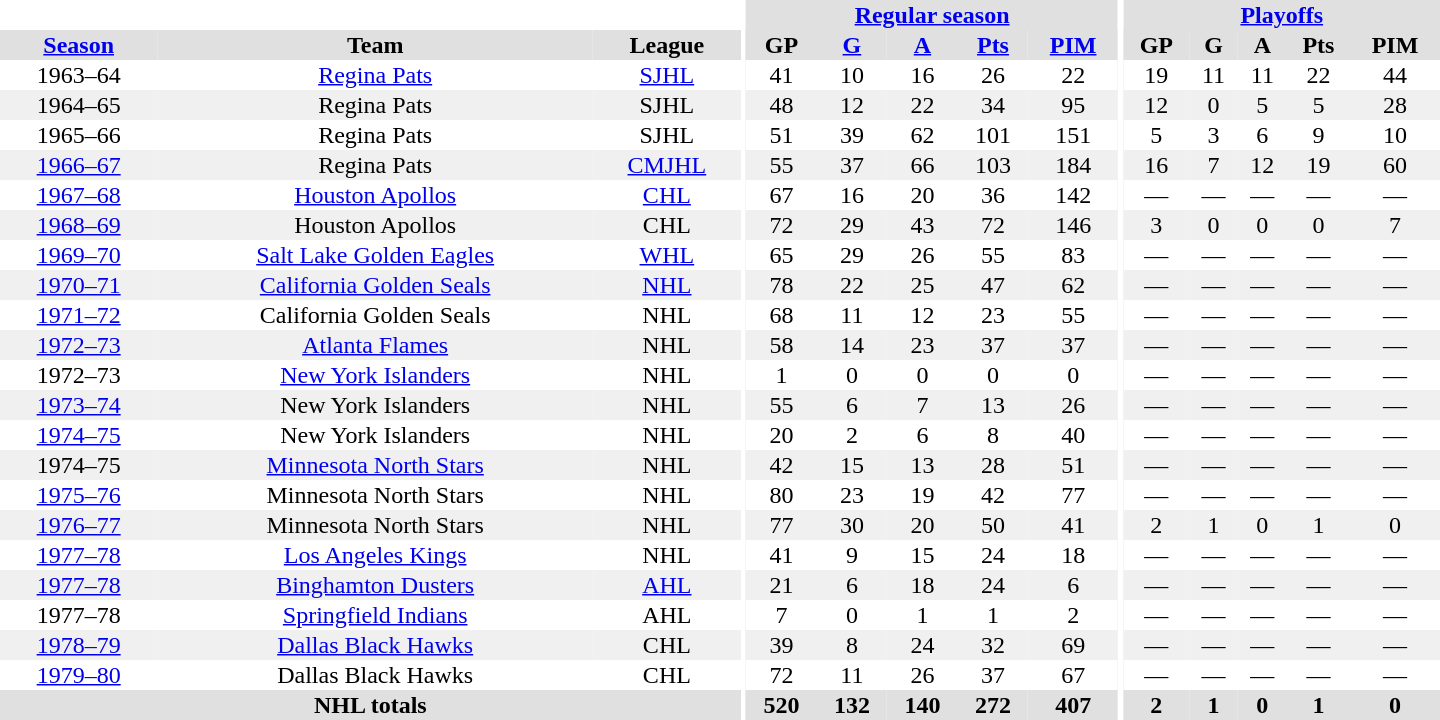<table border="0" cellpadding="1" cellspacing="0" style="text-align:center; width:60em">
<tr bgcolor="#e0e0e0">
<th colspan="3" bgcolor="#ffffff"></th>
<th rowspan="100" bgcolor="#ffffff"></th>
<th colspan="5"><a href='#'>Regular season</a></th>
<th rowspan="100" bgcolor="#ffffff"></th>
<th colspan="5"><a href='#'>Playoffs</a></th>
</tr>
<tr bgcolor="#e0e0e0">
<th><a href='#'>Season</a></th>
<th>Team</th>
<th>League</th>
<th>GP</th>
<th><a href='#'>G</a></th>
<th><a href='#'>A</a></th>
<th><a href='#'>Pts</a></th>
<th><a href='#'>PIM</a></th>
<th>GP</th>
<th>G</th>
<th>A</th>
<th>Pts</th>
<th>PIM</th>
</tr>
<tr>
<td>1963–64</td>
<td><a href='#'>Regina Pats</a></td>
<td><a href='#'>SJHL</a></td>
<td>41</td>
<td>10</td>
<td>16</td>
<td>26</td>
<td>22</td>
<td>19</td>
<td>11</td>
<td>11</td>
<td>22</td>
<td>44</td>
</tr>
<tr bgcolor="#f0f0f0">
<td>1964–65</td>
<td>Regina Pats</td>
<td>SJHL</td>
<td>48</td>
<td>12</td>
<td>22</td>
<td>34</td>
<td>95</td>
<td>12</td>
<td>0</td>
<td>5</td>
<td>5</td>
<td>28</td>
</tr>
<tr>
<td>1965–66</td>
<td>Regina Pats</td>
<td>SJHL</td>
<td>51</td>
<td>39</td>
<td>62</td>
<td>101</td>
<td>151</td>
<td>5</td>
<td>3</td>
<td>6</td>
<td>9</td>
<td>10</td>
</tr>
<tr bgcolor="#f0f0f0">
<td><a href='#'>1966–67</a></td>
<td>Regina Pats</td>
<td><a href='#'>CMJHL</a></td>
<td>55</td>
<td>37</td>
<td>66</td>
<td>103</td>
<td>184</td>
<td>16</td>
<td>7</td>
<td>12</td>
<td>19</td>
<td>60</td>
</tr>
<tr>
<td><a href='#'>1967–68</a></td>
<td><a href='#'>Houston Apollos</a></td>
<td><a href='#'>CHL</a></td>
<td>67</td>
<td>16</td>
<td>20</td>
<td>36</td>
<td>142</td>
<td>—</td>
<td>—</td>
<td>—</td>
<td>—</td>
<td>—</td>
</tr>
<tr bgcolor="#f0f0f0">
<td><a href='#'>1968–69</a></td>
<td>Houston Apollos</td>
<td>CHL</td>
<td>72</td>
<td>29</td>
<td>43</td>
<td>72</td>
<td>146</td>
<td>3</td>
<td>0</td>
<td>0</td>
<td>0</td>
<td>7</td>
</tr>
<tr>
<td><a href='#'>1969–70</a></td>
<td><a href='#'>Salt Lake Golden Eagles</a></td>
<td><a href='#'>WHL</a></td>
<td>65</td>
<td>29</td>
<td>26</td>
<td>55</td>
<td>83</td>
<td>—</td>
<td>—</td>
<td>—</td>
<td>—</td>
<td>—</td>
</tr>
<tr bgcolor="#f0f0f0">
<td><a href='#'>1970–71</a></td>
<td><a href='#'>California Golden Seals</a></td>
<td><a href='#'>NHL</a></td>
<td>78</td>
<td>22</td>
<td>25</td>
<td>47</td>
<td>62</td>
<td>—</td>
<td>—</td>
<td>—</td>
<td>—</td>
<td>—</td>
</tr>
<tr>
<td><a href='#'>1971–72</a></td>
<td>California Golden Seals</td>
<td>NHL</td>
<td>68</td>
<td>11</td>
<td>12</td>
<td>23</td>
<td>55</td>
<td>—</td>
<td>—</td>
<td>—</td>
<td>—</td>
<td>—</td>
</tr>
<tr bgcolor="#f0f0f0">
<td><a href='#'>1972–73</a></td>
<td><a href='#'>Atlanta Flames</a></td>
<td>NHL</td>
<td>58</td>
<td>14</td>
<td>23</td>
<td>37</td>
<td>37</td>
<td>—</td>
<td>—</td>
<td>—</td>
<td>—</td>
<td>—</td>
</tr>
<tr>
<td>1972–73</td>
<td><a href='#'>New York Islanders</a></td>
<td>NHL</td>
<td>1</td>
<td>0</td>
<td>0</td>
<td>0</td>
<td>0</td>
<td>—</td>
<td>—</td>
<td>—</td>
<td>—</td>
<td>—</td>
</tr>
<tr bgcolor="#f0f0f0">
<td><a href='#'>1973–74</a></td>
<td>New York Islanders</td>
<td>NHL</td>
<td>55</td>
<td>6</td>
<td>7</td>
<td>13</td>
<td>26</td>
<td>—</td>
<td>—</td>
<td>—</td>
<td>—</td>
<td>—</td>
</tr>
<tr>
<td><a href='#'>1974–75</a></td>
<td>New York Islanders</td>
<td>NHL</td>
<td>20</td>
<td>2</td>
<td>6</td>
<td>8</td>
<td>40</td>
<td>—</td>
<td>—</td>
<td>—</td>
<td>—</td>
<td>—</td>
</tr>
<tr bgcolor="#f0f0f0">
<td>1974–75</td>
<td><a href='#'>Minnesota North Stars</a></td>
<td>NHL</td>
<td>42</td>
<td>15</td>
<td>13</td>
<td>28</td>
<td>51</td>
<td>—</td>
<td>—</td>
<td>—</td>
<td>—</td>
<td>—</td>
</tr>
<tr>
<td><a href='#'>1975–76</a></td>
<td>Minnesota North Stars</td>
<td>NHL</td>
<td>80</td>
<td>23</td>
<td>19</td>
<td>42</td>
<td>77</td>
<td>—</td>
<td>—</td>
<td>—</td>
<td>—</td>
<td>—</td>
</tr>
<tr bgcolor="#f0f0f0">
<td><a href='#'>1976–77</a></td>
<td>Minnesota North Stars</td>
<td>NHL</td>
<td>77</td>
<td>30</td>
<td>20</td>
<td>50</td>
<td>41</td>
<td>2</td>
<td>1</td>
<td>0</td>
<td>1</td>
<td>0</td>
</tr>
<tr>
<td><a href='#'>1977–78</a></td>
<td><a href='#'>Los Angeles Kings</a></td>
<td>NHL</td>
<td>41</td>
<td>9</td>
<td>15</td>
<td>24</td>
<td>18</td>
<td>—</td>
<td>—</td>
<td>—</td>
<td>—</td>
<td>—</td>
</tr>
<tr bgcolor="#f0f0f0">
<td><a href='#'>1977–78</a></td>
<td><a href='#'>Binghamton Dusters</a></td>
<td><a href='#'>AHL</a></td>
<td>21</td>
<td>6</td>
<td>18</td>
<td>24</td>
<td>6</td>
<td>—</td>
<td>—</td>
<td>—</td>
<td>—</td>
<td>—</td>
</tr>
<tr>
<td>1977–78</td>
<td><a href='#'>Springfield Indians</a></td>
<td>AHL</td>
<td>7</td>
<td>0</td>
<td>1</td>
<td>1</td>
<td>2</td>
<td>—</td>
<td>—</td>
<td>—</td>
<td>—</td>
<td>—</td>
</tr>
<tr bgcolor="#f0f0f0">
<td><a href='#'>1978–79</a></td>
<td><a href='#'>Dallas Black Hawks</a></td>
<td>CHL</td>
<td>39</td>
<td>8</td>
<td>24</td>
<td>32</td>
<td>69</td>
<td>—</td>
<td>—</td>
<td>—</td>
<td>—</td>
<td>—</td>
</tr>
<tr>
<td><a href='#'>1979–80</a></td>
<td>Dallas Black Hawks</td>
<td>CHL</td>
<td>72</td>
<td>11</td>
<td>26</td>
<td>37</td>
<td>67</td>
<td>—</td>
<td>—</td>
<td>—</td>
<td>—</td>
<td>—</td>
</tr>
<tr bgcolor="#e0e0e0">
<th colspan="3">NHL totals</th>
<th>520</th>
<th>132</th>
<th>140</th>
<th>272</th>
<th>407</th>
<th>2</th>
<th>1</th>
<th>0</th>
<th>1</th>
<th>0</th>
</tr>
</table>
